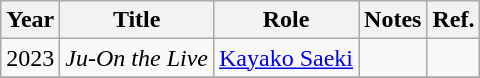<table class="wikitable">
<tr>
<th>Year</th>
<th>Title</th>
<th>Role</th>
<th>Notes</th>
<th>Ref.</th>
</tr>
<tr>
<td>2023</td>
<td><em>Ju-On the Live</em></td>
<td><a href='#'>Kayako Saeki</a></td>
<td></td>
<td></td>
</tr>
<tr>
</tr>
</table>
